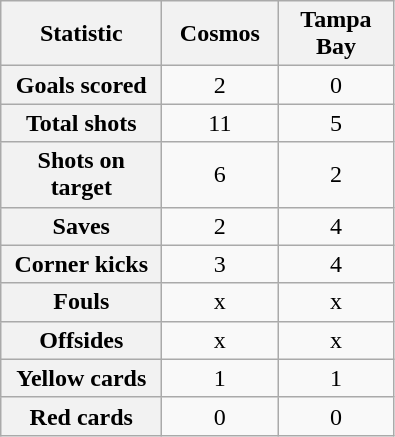<table class="wikitable plainrowheaders" style="text-align:center">
<tr>
<th scope=col width=100>Statistic</th>
<th scope=col width=70>Cosmos</th>
<th scope=col width=70>Tampa Bay</th>
</tr>
<tr>
<th scope=row>Goals scored</th>
<td>2</td>
<td>0</td>
</tr>
<tr>
<th scope=row>Total shots</th>
<td>11</td>
<td>5</td>
</tr>
<tr>
<th scope=row>Shots on target</th>
<td>6</td>
<td>2</td>
</tr>
<tr>
<th scope=row>Saves</th>
<td>2</td>
<td>4</td>
</tr>
<tr>
<th scope=row>Corner kicks</th>
<td>3</td>
<td>4</td>
</tr>
<tr>
<th scope=row>Fouls</th>
<td>x</td>
<td>x</td>
</tr>
<tr>
<th scope=row>Offsides</th>
<td>x</td>
<td>x</td>
</tr>
<tr>
<th scope=row>Yellow cards</th>
<td>1</td>
<td>1</td>
</tr>
<tr>
<th scope=row>Red cards</th>
<td>0</td>
<td>0</td>
</tr>
</table>
